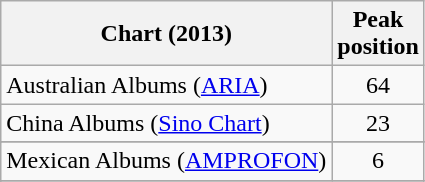<table class="wikitable sortable plainrowheaders">
<tr>
<th scope="col">Chart (2013)</th>
<th scope="col">Peak<br>position</th>
</tr>
<tr>
<td>Australian Albums (<a href='#'>ARIA</a>)</td>
<td align=center>64</td>
</tr>
<tr>
<td>China Albums (<a href='#'>Sino Chart</a>)</td>
<td align=center>23</td>
</tr>
<tr>
</tr>
<tr>
</tr>
<tr>
</tr>
<tr>
</tr>
<tr>
</tr>
<tr>
</tr>
<tr>
<td>Mexican Albums (<a href='#'>AMPROFON</a>)</td>
<td style="text-align:center;">6</td>
</tr>
<tr>
</tr>
<tr>
</tr>
<tr>
</tr>
<tr>
</tr>
<tr>
</tr>
</table>
